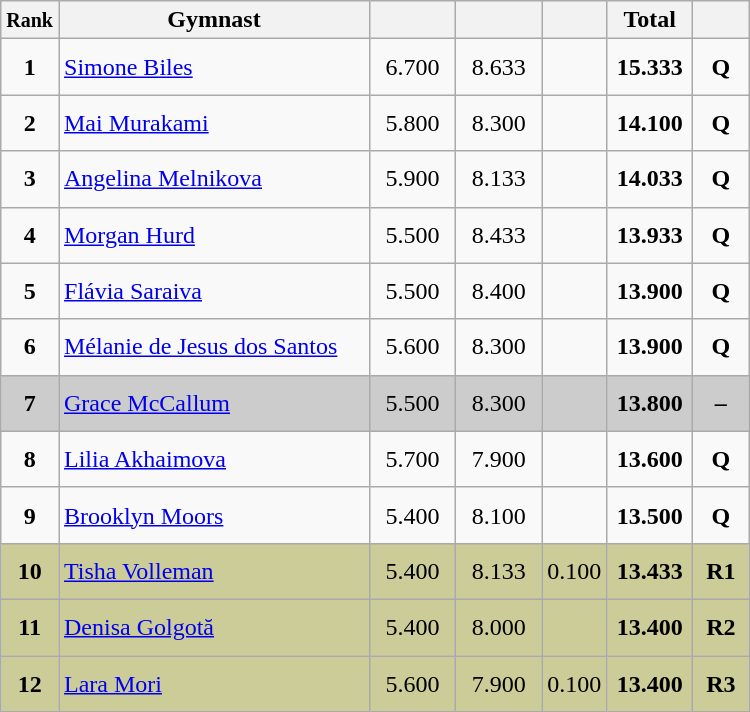<table style="text-align:center;" class="wikitable sortable">
<tr>
<th scope="col" style="width:15px;"><small>Rank</small></th>
<th scope="col" style="width:200px;">Gymnast</th>
<th scope="col" style="width:50px;"><small></small></th>
<th scope="col" style="width:50px;"><small></small></th>
<th scope="col" style="width:20px;"><small></small></th>
<th scope="col" style="width:50px;">Total</th>
<th scope="col" style="width:30px;"><small></small></th>
</tr>
<tr>
<td scope="row" style="text-align:center"><strong>1</strong></td>
<td style="height:30px; text-align:left;"> <a href='#'>Simone Biles</a></td>
<td>6.700</td>
<td>8.633</td>
<td></td>
<td><strong>15.333</strong></td>
<td><strong>Q</strong></td>
</tr>
<tr>
<td scope="row" style="text-align:center"><strong>2</strong></td>
<td style="height:30px; text-align:left;"> <a href='#'>Mai Murakami</a></td>
<td>5.800</td>
<td>8.300</td>
<td></td>
<td><strong>14.100</strong></td>
<td><strong>Q</strong></td>
</tr>
<tr>
<td scope="row" style="text-align:center"><strong>3</strong></td>
<td style="height:30px; text-align:left;"> <a href='#'>Angelina Melnikova</a></td>
<td>5.900</td>
<td>8.133</td>
<td></td>
<td><strong>14.033</strong></td>
<td><strong>Q</strong></td>
</tr>
<tr>
<td scope="row" style="text-align:center"><strong>4</strong></td>
<td style="height:30px; text-align:left;"> <a href='#'>Morgan Hurd</a></td>
<td>5.500</td>
<td>8.433</td>
<td></td>
<td><strong>13.933</strong></td>
<td><strong>Q</strong></td>
</tr>
<tr>
<td scope="row" style="text-align:center"><strong>5</strong></td>
<td style="height:30px; text-align:left;"> <a href='#'>Flávia Saraiva</a></td>
<td>5.500</td>
<td>8.400</td>
<td></td>
<td><strong>13.900</strong></td>
<td><strong>Q</strong></td>
</tr>
<tr>
<td scope="row" style="text-align:center"><strong>6</strong></td>
<td style="height:30px; text-align:left;"> <a href='#'>Mélanie de Jesus dos Santos</a></td>
<td>5.600</td>
<td>8.300</td>
<td></td>
<td><strong>13.900</strong></td>
<td><strong>Q</strong></td>
</tr>
<tr style="background:#cccccc;">
<td scope="row" style="text-align:center"><strong>7</strong></td>
<td style="height:30px; text-align:left;"> <a href='#'>Grace McCallum</a></td>
<td>5.500</td>
<td>8.300</td>
<td></td>
<td><strong>13.800</strong></td>
<td><strong>–</strong></td>
</tr>
<tr>
<td scope="row" style="text-align:center"><strong>8</strong></td>
<td style="height:30px; text-align:left;"> <a href='#'>Lilia Akhaimova</a></td>
<td>5.700</td>
<td>7.900</td>
<td></td>
<td><strong>13.600</strong></td>
<td><strong>Q</strong></td>
</tr>
<tr>
<td scope="row" style="text-align:center"><strong>9</strong></td>
<td style="height:30px; text-align:left;"> <a href='#'>Brooklyn Moors</a></td>
<td>5.400</td>
<td>8.100</td>
<td></td>
<td><strong>13.500</strong></td>
<td><strong>Q</strong></td>
</tr>
<tr style="background:#cccc99;">
<td scope="row" style="text-align:center"><strong>10</strong></td>
<td style="height:30px; text-align:left;"> <a href='#'>Tisha Volleman</a></td>
<td>5.400</td>
<td>8.133</td>
<td>0.100</td>
<td><strong>13.433</strong></td>
<td><strong>R1</strong></td>
</tr>
<tr style="background:#cccc99;">
<td scope="row" style="text-align:center"><strong>11</strong></td>
<td style="height:30px; text-align:left;"> <a href='#'>Denisa Golgotă</a></td>
<td>5.400</td>
<td>8.000</td>
<td></td>
<td><strong>13.400</strong></td>
<td><strong>R2</strong></td>
</tr>
<tr style="background:#cccc99;">
<td scope="row" style="text-align:center"><strong>12</strong></td>
<td style="height:30px; text-align:left;"> <a href='#'>Lara Mori</a></td>
<td>5.600</td>
<td>7.900</td>
<td>0.100</td>
<td><strong>13.400</strong></td>
<td><strong>R3</strong></td>
</tr>
</table>
